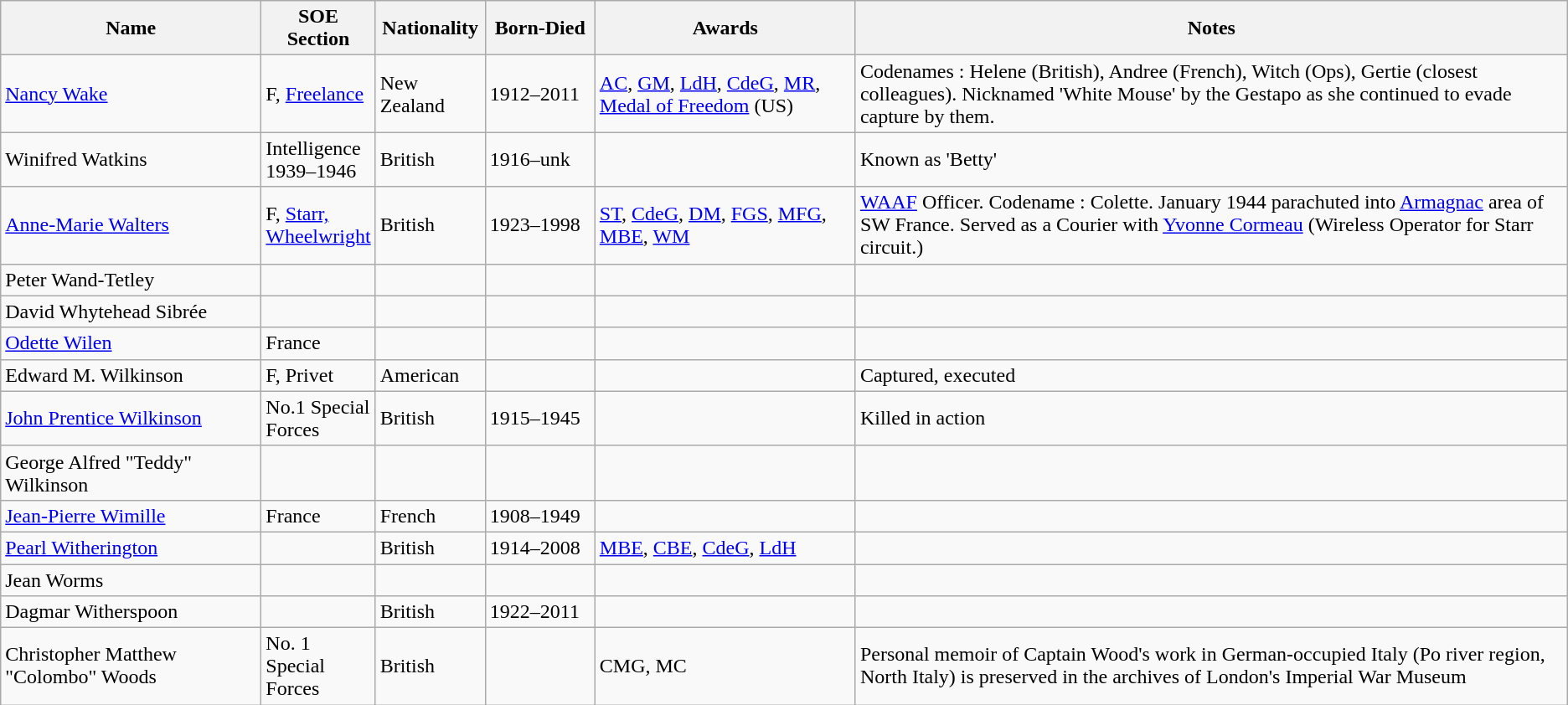<table class="wikitable">
<tr>
<th width="200">Name</th>
<th width="80">SOE Section</th>
<th width="80">Nationality</th>
<th width="80">Born-Died</th>
<th width="200">Awards</th>
<th>Notes</th>
</tr>
<tr>
<td><a href='#'>Nancy Wake</a></td>
<td>F, <a href='#'>Freelance</a></td>
<td>New Zealand</td>
<td>1912–2011</td>
<td><a href='#'>AC</a>, <a href='#'>GM</a>, <a href='#'>LdH</a>, <a href='#'>CdeG</a>, <a href='#'>MR</a>, <a href='#'>Medal of Freedom</a> (US)</td>
<td>Codenames : Helene (British), Andree  (French), Witch (Ops), Gertie (closest colleagues). Nicknamed 'White Mouse' by the Gestapo as she continued to evade capture by them.</td>
</tr>
<tr>
<td>Winifred Watkins</td>
<td>Intelligence 1939–1946</td>
<td>British</td>
<td>1916–unk</td>
<td></td>
<td>Known as 'Betty'</td>
</tr>
<tr>
<td><a href='#'>Anne-Marie Walters</a></td>
<td>F, <a href='#'>Starr, Wheelwright</a></td>
<td>British</td>
<td>1923–1998</td>
<td><a href='#'>ST</a>, <a href='#'>CdeG</a>, <a href='#'>DM</a>, <a href='#'>FGS</a>, <a href='#'>MFG</a>, <a href='#'>MBE</a>, <a href='#'>WM</a></td>
<td><a href='#'>WAAF</a> Officer. Codename : Colette. January 1944 parachuted into <a href='#'>Armagnac</a> area of SW France. Served as a Courier with <a href='#'>Yvonne Cormeau</a> (Wireless Operator for Starr circuit.)</td>
</tr>
<tr>
<td>Peter Wand-Tetley</td>
<td></td>
<td></td>
<td></td>
<td></td>
<td></td>
</tr>
<tr>
<td>David Whytehead Sibrée</td>
<td></td>
<td></td>
<td></td>
<td></td>
<td></td>
</tr>
<tr>
<td><a href='#'>Odette Wilen</a></td>
<td>France</td>
<td></td>
<td></td>
<td></td>
<td></td>
</tr>
<tr>
<td>Edward M. Wilkinson</td>
<td>F, Privet</td>
<td>American</td>
<td></td>
<td></td>
<td>Captured, executed</td>
</tr>
<tr>
<td><a href='#'>John Prentice Wilkinson</a></td>
<td>No.1 Special Forces</td>
<td>British</td>
<td>1915–1945</td>
<td></td>
<td>Killed in action</td>
</tr>
<tr>
<td>George Alfred "Teddy" Wilkinson</td>
<td></td>
<td></td>
<td></td>
<td></td>
<td></td>
</tr>
<tr>
<td><a href='#'>Jean-Pierre Wimille</a></td>
<td>France</td>
<td>French</td>
<td>1908–1949</td>
<td></td>
<td></td>
</tr>
<tr>
<td><a href='#'>Pearl Witherington</a></td>
<td></td>
<td>British</td>
<td>1914–2008</td>
<td><a href='#'>MBE</a>, <a href='#'>CBE</a>, <a href='#'>CdeG</a>, <a href='#'>LdH</a></td>
<td></td>
</tr>
<tr>
<td>Jean Worms</td>
<td></td>
<td></td>
<td></td>
<td></td>
<td></td>
</tr>
<tr>
<td>Dagmar Witherspoon</td>
<td></td>
<td>British</td>
<td>1922–2011</td>
<td></td>
<td></td>
</tr>
<tr>
<td>Christopher Matthew "Colombo" Woods</td>
<td>No. 1 Special Forces</td>
<td>British</td>
<td></td>
<td>CMG, MC</td>
<td>Personal memoir of Captain Wood's work in German-occupied Italy (Po river region, North Italy) is preserved in the archives of London's Imperial War Museum</td>
</tr>
</table>
